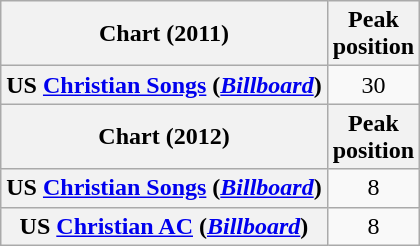<table class="wikitable sortable plainrowheaders" style="text-align:center">
<tr>
<th scope="col">Chart (2011)</th>
<th scope="col">Peak<br>position</th>
</tr>
<tr>
<th scope="row">US <a href='#'>Christian Songs</a> (<em><a href='#'>Billboard</a></em>)</th>
<td>30</td>
</tr>
<tr>
<th scope="col">Chart (2012)</th>
<th scope="col">Peak<br>position</th>
</tr>
<tr>
<th scope="row">US <a href='#'>Christian Songs</a> (<em><a href='#'>Billboard</a></em>)</th>
<td>8</td>
</tr>
<tr>
<th scope="row">US <a href='#'>Christian AC</a> (<em><a href='#'>Billboard</a></em>)</th>
<td>8</td>
</tr>
</table>
